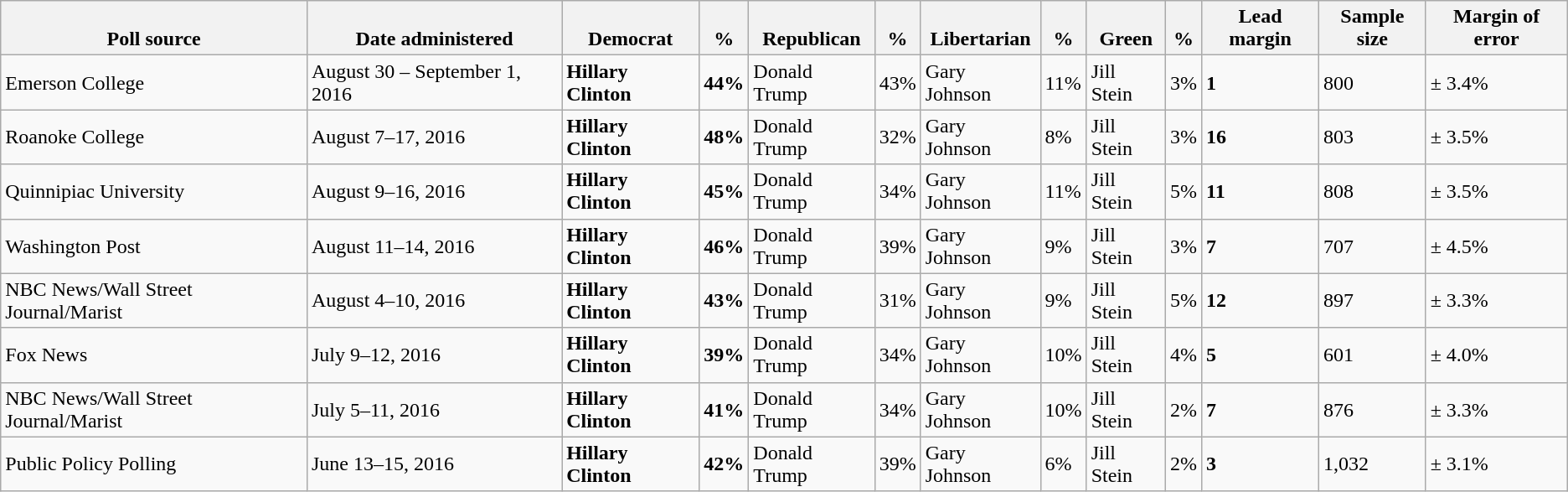<table class="wikitable">
<tr valign=bottom>
<th>Poll source</th>
<th>Date administered</th>
<th>Democrat</th>
<th>%</th>
<th>Republican</th>
<th>%</th>
<th>Libertarian</th>
<th>%</th>
<th>Green</th>
<th>%</th>
<th>Lead margin</th>
<th>Sample size</th>
<th>Margin of error</th>
</tr>
<tr>
<td>Emerson College</td>
<td>August 30 – September 1, 2016</td>
<td><strong>Hillary Clinton</strong></td>
<td><strong>44%</strong></td>
<td>Donald Trump</td>
<td>43%</td>
<td>Gary Johnson</td>
<td>11%</td>
<td>Jill Stein</td>
<td>3%</td>
<td><strong>1</strong></td>
<td>800</td>
<td>± 3.4%</td>
</tr>
<tr>
<td>Roanoke College</td>
<td>August 7–17, 2016</td>
<td><strong>Hillary Clinton</strong></td>
<td><strong>48%</strong></td>
<td>Donald Trump</td>
<td>32%</td>
<td>Gary Johnson</td>
<td>8%</td>
<td>Jill Stein</td>
<td>3%</td>
<td><strong>16</strong></td>
<td>803</td>
<td>± 3.5%</td>
</tr>
<tr>
<td>Quinnipiac University</td>
<td>August 9–16, 2016</td>
<td><strong>Hillary Clinton</strong></td>
<td><strong>45%</strong></td>
<td>Donald Trump</td>
<td>34%</td>
<td>Gary Johnson</td>
<td>11%</td>
<td>Jill Stein</td>
<td>5%</td>
<td><strong>11</strong></td>
<td>808</td>
<td>± 3.5%</td>
</tr>
<tr>
<td>Washington Post</td>
<td>August 11–14, 2016</td>
<td><strong>Hillary Clinton</strong></td>
<td><strong>46%</strong></td>
<td>Donald Trump</td>
<td>39%</td>
<td>Gary Johnson</td>
<td>9%</td>
<td>Jill Stein</td>
<td>3%</td>
<td><strong>7</strong></td>
<td>707</td>
<td>± 4.5%</td>
</tr>
<tr>
<td>NBC News/Wall Street Journal/Marist</td>
<td>August 4–10, 2016</td>
<td><strong>Hillary Clinton</strong></td>
<td><strong>43%</strong></td>
<td>Donald Trump</td>
<td>31%</td>
<td>Gary Johnson</td>
<td>9%</td>
<td>Jill Stein</td>
<td>5%</td>
<td><strong>12</strong></td>
<td>897</td>
<td>± 3.3%</td>
</tr>
<tr>
<td>Fox News</td>
<td>July 9–12, 2016</td>
<td><strong>Hillary Clinton</strong></td>
<td><strong>39%</strong></td>
<td>Donald Trump</td>
<td>34%</td>
<td>Gary Johnson</td>
<td>10%</td>
<td>Jill Stein</td>
<td>4%</td>
<td><strong>5</strong></td>
<td>601</td>
<td>± 4.0%</td>
</tr>
<tr>
<td>NBC News/Wall Street Journal/Marist</td>
<td>July 5–11, 2016</td>
<td><strong>Hillary Clinton</strong></td>
<td><strong>41%</strong></td>
<td>Donald Trump</td>
<td>34%</td>
<td>Gary Johnson</td>
<td>10%</td>
<td>Jill Stein</td>
<td>2%</td>
<td><strong>7</strong></td>
<td>876</td>
<td>± 3.3%</td>
</tr>
<tr>
<td>Public Policy Polling</td>
<td>June 13–15, 2016</td>
<td><strong>Hillary Clinton</strong></td>
<td><strong>42%</strong></td>
<td>Donald Trump</td>
<td>39%</td>
<td>Gary Johnson</td>
<td>6%</td>
<td>Jill Stein</td>
<td>2%</td>
<td><strong>3</strong></td>
<td>1,032</td>
<td>± 3.1%</td>
</tr>
</table>
